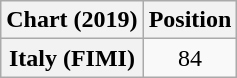<table class="wikitable plainrowheaders" style="text-align:center">
<tr>
<th scope="col">Chart (2019)</th>
<th scope="col">Position</th>
</tr>
<tr>
<th scope="row">Italy (FIMI)</th>
<td>84</td>
</tr>
</table>
